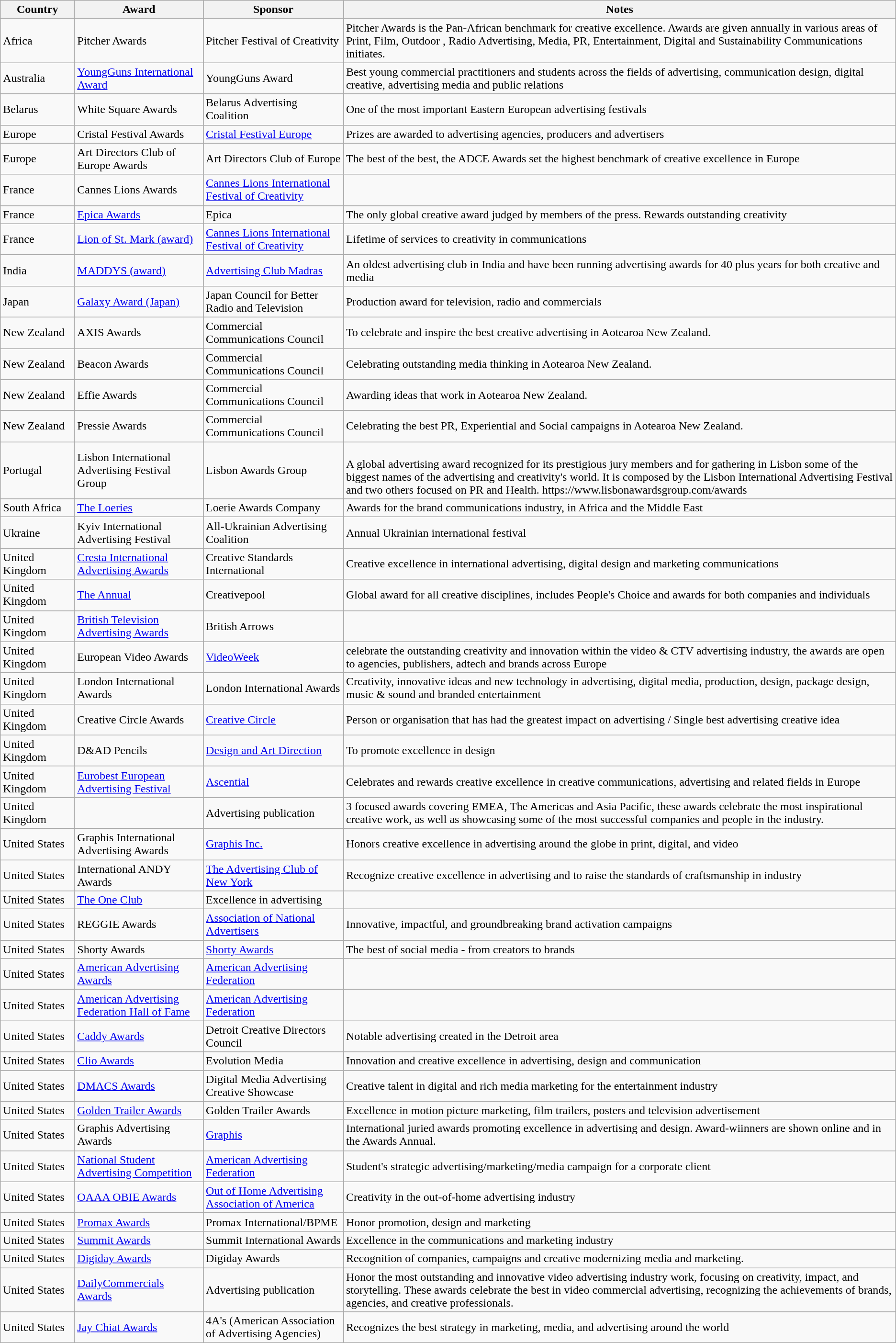<table class="wikitable sortable">
<tr>
<th style="width:6em;">Country</th>
<th>Award</th>
<th>Sponsor</th>
<th>Notes</th>
</tr>
<tr>
<td>Africa</td>
<td>Pitcher Awards</td>
<td>Pitcher Festival of Creativity</td>
<td>Pitcher Awards is the Pan-African benchmark for creative excellence. Awards are given annually in various areas of Print, Film, Outdoor , Radio Advertising, Media, PR, Entertainment, Digital and Sustainability Communications initiates.</td>
</tr>
<tr>
<td>Australia</td>
<td><a href='#'>YoungGuns International Award</a></td>
<td>YoungGuns Award</td>
<td>Best young commercial practitioners and students across the fields of advertising, communication design, digital creative, advertising media and public relations</td>
</tr>
<tr>
<td>Belarus</td>
<td>White Square Awards</td>
<td>Belarus Advertising Coalition</td>
<td>One of the most important Eastern European advertising festivals</td>
</tr>
<tr>
<td>Europe</td>
<td>Cristal Festival Awards</td>
<td><a href='#'>Cristal Festival Europe</a></td>
<td>Prizes are awarded to advertising agencies, producers and advertisers</td>
</tr>
<tr>
<td>Europe</td>
<td>Art Directors Club of Europe Awards</td>
<td>Art Directors Club of Europe</td>
<td>The best of the best, the ADCE Awards set the highest benchmark of creative excellence in Europe</td>
</tr>
<tr>
<td>France</td>
<td>Cannes Lions Awards</td>
<td><a href='#'>Cannes Lions International Festival of Creativity</a></td>
<td></td>
</tr>
<tr>
<td>France</td>
<td><a href='#'>Epica Awards</a></td>
<td>Epica</td>
<td>The only global creative award judged by members of the press. Rewards outstanding creativity</td>
</tr>
<tr>
<td>France</td>
<td><a href='#'>Lion of St. Mark (award)</a></td>
<td><a href='#'>Cannes Lions International Festival of Creativity</a></td>
<td>Lifetime of services to creativity in communications</td>
</tr>
<tr>
<td>India</td>
<td><a href='#'>MADDYS (award)</a></td>
<td><a href='#'>Advertising Club Madras</a></td>
<td>An oldest advertising club in India and have been running advertising awards for 40 plus years for both creative and media</td>
</tr>
<tr>
<td>Japan</td>
<td><a href='#'>Galaxy Award (Japan)</a></td>
<td>Japan Council for Better Radio and Television</td>
<td>Production award for television, radio and commercials</td>
</tr>
<tr>
<td>New Zealand</td>
<td>AXIS Awards</td>
<td>Commercial Communications Council</td>
<td>To celebrate and inspire the best creative advertising in Aotearoa New Zealand.</td>
</tr>
<tr>
<td>New Zealand</td>
<td>Beacon Awards</td>
<td>Commercial Communications Council</td>
<td>Celebrating outstanding media thinking in Aotearoa New Zealand.</td>
</tr>
<tr>
<td>New Zealand</td>
<td>Effie Awards</td>
<td>Commercial Communications Council</td>
<td>Awarding ideas that work in Aotearoa New Zealand. </td>
</tr>
<tr>
<td>New Zealand</td>
<td>Pressie Awards</td>
<td>Commercial Communications Council</td>
<td>Celebrating the best PR, Experiential and Social campaigns in Aotearoa New Zealand.</td>
</tr>
<tr>
<td>Portugal</td>
<td>Lisbon International Advertising  Festival Group</td>
<td>Lisbon Awards Group</td>
<td><br>A global advertising award recognized for its prestigious jury members and for gathering in Lisbon some of the biggest names of the advertising and creativity's world. It is composed by the Lisbon International Advertising Festival and two others focused on PR and Health. https://www.lisbonawardsgroup.com/awards</td>
</tr>
<tr>
<td>South Africa</td>
<td><a href='#'>The Loeries</a></td>
<td>Loerie Awards Company</td>
<td>Awards for the brand communications industry, in Africa and the Middle East</td>
</tr>
<tr>
<td>Ukraine</td>
<td>Kyiv International Advertising Festival</td>
<td>All-Ukrainian Advertising Coalition</td>
<td>Annual Ukrainian international festival</td>
</tr>
<tr>
<td>United Kingdom</td>
<td><a href='#'>Cresta International Advertising Awards</a></td>
<td>Creative Standards International</td>
<td>Creative excellence in international advertising, digital design and marketing communications</td>
</tr>
<tr>
<td>United Kingdom</td>
<td><a href='#'>The Annual</a></td>
<td>Creativepool</td>
<td>Global award for all creative disciplines, includes People's Choice and awards for both companies and individuals</td>
</tr>
<tr>
<td>United Kingdom</td>
<td><a href='#'>British Television Advertising Awards</a></td>
<td>British Arrows</td>
<td></td>
</tr>
<tr>
<td>United Kingdom</td>
<td>European Video Awards</td>
<td><a href='#'>VideoWeek</a></td>
<td>celebrate the outstanding creativity and innovation within the video & CTV advertising industry, the awards are open to agencies, publishers, adtech and brands across Europe</td>
</tr>
<tr>
<td>United Kingdom</td>
<td>London International Awards</td>
<td>London International Awards</td>
<td>Creativity, innovative ideas and new technology in advertising, digital media, production, design, package design, music & sound and branded entertainment</td>
</tr>
<tr>
<td>United Kingdom</td>
<td>Creative Circle Awards</td>
<td><a href='#'>Creative Circle</a></td>
<td>Person or organisation that has had the greatest impact on advertising / Single best advertising creative idea</td>
</tr>
<tr>
<td>United Kingdom</td>
<td>D&AD Pencils</td>
<td><a href='#'>Design and Art Direction</a></td>
<td>To promote excellence in design</td>
</tr>
<tr>
<td>United Kingdom</td>
<td><a href='#'>Eurobest European Advertising Festival</a></td>
<td><a href='#'>Ascential</a></td>
<td>Celebrates and rewards creative excellence in creative communications, advertising and related fields in Europe</td>
</tr>
<tr>
<td>United Kingdom</td>
<td></td>
<td>Advertising publication</td>
<td>3 focused awards covering EMEA, The Americas and Asia Pacific, these awards celebrate the most inspirational creative work, as well as showcasing some of the most successful companies and people in the industry.</td>
</tr>
<tr>
<td>United States</td>
<td>Graphis International Advertising Awards</td>
<td><a href='#'>Graphis Inc.</a></td>
<td>Honors creative excellence in advertising around the globe in print, digital, and video</td>
</tr>
<tr>
<td>United States</td>
<td>International ANDY Awards</td>
<td><a href='#'>The Advertising Club of New York</a></td>
<td>Recognize creative excellence in advertising and to raise the standards of craftsmanship in industry</td>
</tr>
<tr>
<td>United States</td>
<td One Show awards><a href='#'>The One Club</a></td>
<td>Excellence in advertising</td>
<td></td>
</tr>
<tr>
<td>United States</td>
<td>REGGIE Awards</td>
<td><a href='#'>Association of National Advertisers</a></td>
<td>Innovative, impactful, and groundbreaking brand activation campaigns</td>
</tr>
<tr>
<td>United States</td>
<td>Shorty Awards</td>
<td><a href='#'>Shorty Awards</a></td>
<td>The best of social media - from creators to brands</td>
</tr>
<tr>
<td>United States</td>
<td><a href='#'>American Advertising Awards</a></td>
<td><a href='#'>American Advertising Federation</a></td>
<td></td>
</tr>
<tr>
<td>United States</td>
<td><a href='#'>American Advertising Federation Hall of Fame</a></td>
<td><a href='#'>American Advertising Federation</a></td>
<td></td>
</tr>
<tr>
<td>United States</td>
<td><a href='#'>Caddy Awards</a></td>
<td>Detroit Creative Directors Council</td>
<td>Notable advertising created in the Detroit area</td>
</tr>
<tr>
<td>United States</td>
<td><a href='#'>Clio Awards</a></td>
<td>Evolution Media</td>
<td>Innovation and creative excellence in advertising, design and communication</td>
</tr>
<tr>
<td>United States</td>
<td><a href='#'>DMACS Awards</a></td>
<td>Digital Media Advertising Creative Showcase</td>
<td>Creative talent in digital and rich media marketing for the entertainment industry</td>
</tr>
<tr>
<td>United States</td>
<td><a href='#'>Golden Trailer Awards</a></td>
<td>Golden Trailer Awards</td>
<td>Excellence in motion picture marketing, film trailers, posters and television advertisement</td>
</tr>
<tr>
<td>United States</td>
<td>Graphis Advertising Awards</td>
<td><a href='#'>Graphis</a></td>
<td>International juried awards promoting excellence in advertising and design. Award-wiinners are shown online and in the Awards Annual.</td>
</tr>
<tr>
<td>United States</td>
<td><a href='#'>National Student Advertising Competition</a></td>
<td><a href='#'>American Advertising Federation</a></td>
<td>Student's strategic advertising/marketing/media campaign for a corporate client</td>
</tr>
<tr>
<td>United States</td>
<td><a href='#'>OAAA OBIE Awards</a></td>
<td><a href='#'>Out of Home Advertising Association of America</a></td>
<td>Creativity in the out-of-home advertising industry</td>
</tr>
<tr>
<td>United States</td>
<td><a href='#'>Promax Awards</a></td>
<td>Promax International/BPME</td>
<td>Honor promotion, design and marketing</td>
</tr>
<tr>
<td>United States</td>
<td><a href='#'>Summit Awards</a></td>
<td>Summit International Awards</td>
<td>Excellence in the communications and marketing industry</td>
</tr>
<tr>
<td>United States</td>
<td><a href='#'>Digiday Awards</a></td>
<td>Digiday Awards</td>
<td>Recognition of companies, campaigns and creative modernizing media and marketing.</td>
</tr>
<tr>
<td>United States</td>
<td><a href='#'>DailyCommercials Awards</a></td>
<td>Advertising publication</td>
<td>Honor the most outstanding and innovative video advertising industry work, focusing on creativity, impact, and storytelling. These awards celebrate the best in video commercial advertising, recognizing the achievements of brands, agencies, and creative professionals.</td>
</tr>
<tr>
<td>United States</td>
<td><a href='#'>Jay Chiat Awards</a></td>
<td>4A's (American Association of Advertising Agencies)</td>
<td>Recognizes the best strategy in marketing, media, and advertising around the world</td>
</tr>
</table>
